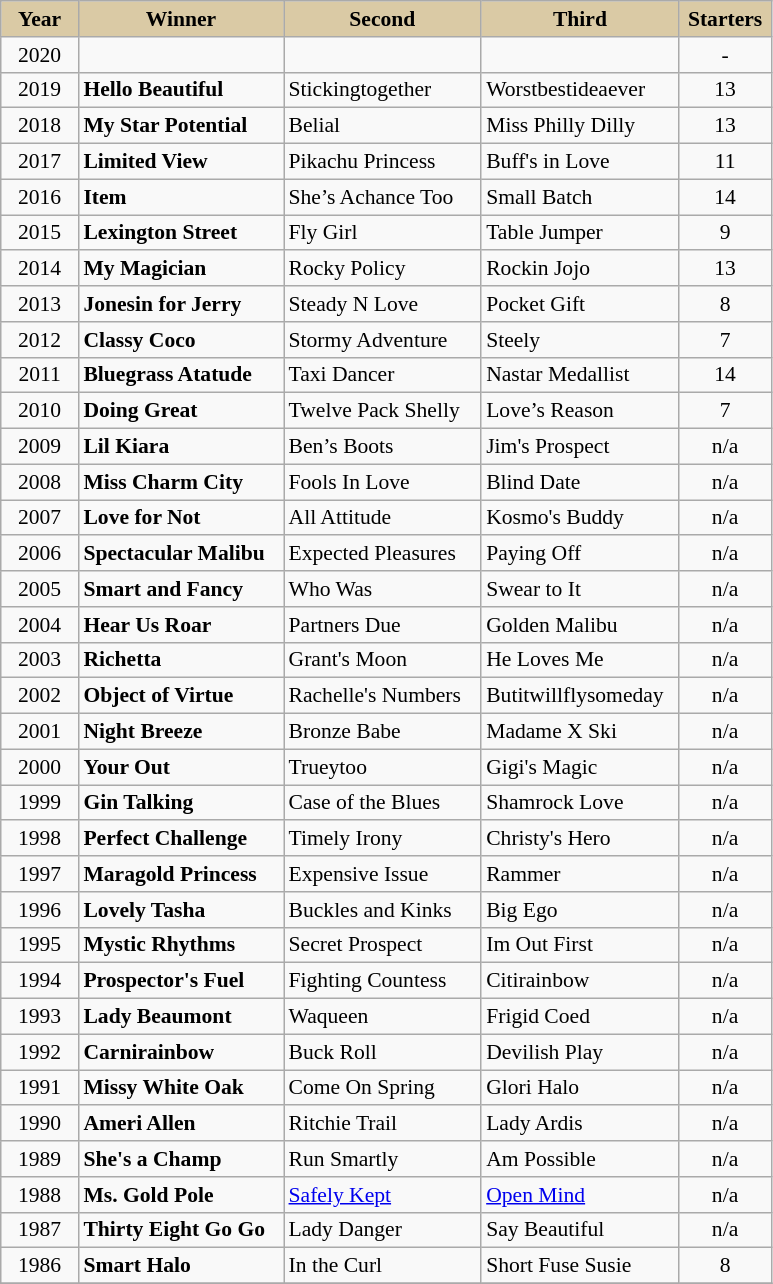<table class = "wikitable sortable" | border="1" cellpadding="0" style="border-collapse: collapse; font-size:90%">
<tr bgcolor="#DACAA5" align="center">
<td width="45px"><strong>Year</strong> <br></td>
<td width="130px"><strong>Winner</strong> <br></td>
<td width="125px"><strong>Second</strong> <br></td>
<td width="125px"><strong>Third</strong> <br></td>
<td width="55px"><strong>Starters</strong></td>
</tr>
<tr>
<td align=center>2020</td>
<td></td>
<td></td>
<td></td>
<td align=center>-</td>
</tr>
<tr>
<td align=center>2019</td>
<td><strong>Hello Beautiful</strong></td>
<td>Stickingtogether</td>
<td>Worstbestideaever</td>
<td align=center>13</td>
</tr>
<tr>
<td align=center>2018</td>
<td><strong>My Star Potential</strong></td>
<td>Belial</td>
<td>Miss Philly Dilly</td>
<td align=center>13</td>
</tr>
<tr>
<td align=center>2017</td>
<td><strong>Limited View</strong></td>
<td>Pikachu Princess</td>
<td>Buff's in Love</td>
<td align=center>11</td>
</tr>
<tr>
<td align=center>2016</td>
<td><strong>Item</strong></td>
<td>She’s Achance Too</td>
<td>Small Batch</td>
<td align=center>14</td>
</tr>
<tr>
<td align=center>2015</td>
<td><strong>Lexington Street</strong></td>
<td>Fly Girl</td>
<td>Table Jumper</td>
<td align=center>9</td>
</tr>
<tr>
<td align=center>2014</td>
<td><strong>My Magician</strong></td>
<td>Rocky Policy</td>
<td>Rockin Jojo</td>
<td align=center>13</td>
</tr>
<tr>
<td align=center>2013</td>
<td><strong>Jonesin for Jerry</strong></td>
<td>Steady N Love</td>
<td>Pocket Gift</td>
<td align=center>8</td>
</tr>
<tr>
<td align=center>2012</td>
<td><strong>Classy Coco</strong></td>
<td>Stormy Adventure</td>
<td>Steely</td>
<td align=center>7</td>
</tr>
<tr>
<td align=center>2011</td>
<td><strong>Bluegrass Atatude</strong></td>
<td>Taxi Dancer</td>
<td>Nastar Medallist</td>
<td align=center>14</td>
</tr>
<tr>
<td align=center>2010</td>
<td><strong>Doing Great</strong></td>
<td>Twelve Pack Shelly</td>
<td>Love’s Reason</td>
<td align=center>7</td>
</tr>
<tr>
<td align=center>2009</td>
<td><strong>Lil Kiara</strong></td>
<td>Ben’s Boots</td>
<td>Jim's Prospect</td>
<td align=center>n/a</td>
</tr>
<tr>
<td align=center>2008</td>
<td><strong>Miss Charm City</strong></td>
<td>Fools In Love</td>
<td>Blind Date</td>
<td align=center>n/a</td>
</tr>
<tr>
<td align=center>2007</td>
<td><strong>Love for Not</strong></td>
<td>All Attitude</td>
<td>Kosmo's Buddy</td>
<td align=center>n/a</td>
</tr>
<tr>
<td align=center>2006</td>
<td><strong>Spectacular Malibu</strong></td>
<td>Expected Pleasures</td>
<td>Paying Off</td>
<td align=center>n/a</td>
</tr>
<tr>
<td align=center>2005</td>
<td><strong>Smart and Fancy</strong></td>
<td>Who Was</td>
<td>Swear to It</td>
<td align=center>n/a</td>
</tr>
<tr>
<td align=center>2004</td>
<td><strong>Hear Us Roar</strong></td>
<td>Partners Due</td>
<td>Golden Malibu</td>
<td align=center>n/a</td>
</tr>
<tr>
<td align=center>2003</td>
<td><strong>Richetta</strong></td>
<td>Grant's Moon</td>
<td>He Loves Me</td>
<td align=center>n/a</td>
</tr>
<tr>
<td align=center>2002</td>
<td><strong>Object of Virtue</strong></td>
<td>Rachelle's Numbers</td>
<td>Butitwillflysomeday</td>
<td align=center>n/a</td>
</tr>
<tr>
<td align=center>2001</td>
<td><strong>Night Breeze</strong></td>
<td>Bronze Babe</td>
<td>Madame X Ski</td>
<td align=center>n/a</td>
</tr>
<tr>
<td align=center>2000</td>
<td><strong>Your Out</strong></td>
<td>Trueytoo</td>
<td>Gigi's Magic</td>
<td align=center>n/a</td>
</tr>
<tr>
<td align=center>1999</td>
<td><strong>Gin Talking</strong></td>
<td>Case of the Blues</td>
<td>Shamrock Love</td>
<td align=center>n/a</td>
</tr>
<tr>
<td align=center>1998</td>
<td><strong>Perfect Challenge</strong></td>
<td>Timely Irony</td>
<td>Christy's Hero</td>
<td align=center>n/a</td>
</tr>
<tr>
<td align=center>1997</td>
<td><strong>Maragold Princess</strong></td>
<td>Expensive Issue</td>
<td>Rammer</td>
<td align=center>n/a</td>
</tr>
<tr>
<td align=center>1996</td>
<td><strong>Lovely Tasha</strong></td>
<td>Buckles and Kinks</td>
<td>Big Ego</td>
<td align=center>n/a</td>
</tr>
<tr>
<td align=center>1995</td>
<td><strong>Mystic Rhythms</strong></td>
<td>Secret Prospect</td>
<td>Im Out First</td>
<td align=center>n/a</td>
</tr>
<tr>
<td align=center>1994</td>
<td><strong>Prospector's Fuel</strong></td>
<td>Fighting Countess</td>
<td>Citirainbow</td>
<td align=center>n/a</td>
</tr>
<tr>
<td align=center>1993</td>
<td><strong>Lady Beaumont</strong></td>
<td>Waqueen</td>
<td>Frigid Coed</td>
<td align=center>n/a</td>
</tr>
<tr>
<td align=center>1992</td>
<td><strong>Carnirainbow</strong></td>
<td>Buck Roll</td>
<td>Devilish Play</td>
<td align=center>n/a</td>
</tr>
<tr>
<td align=center>1991</td>
<td><strong>Missy White Oak</strong></td>
<td>Come On Spring</td>
<td>Glori Halo</td>
<td align=center>n/a</td>
</tr>
<tr>
<td align=center>1990</td>
<td><strong>Ameri Allen</strong></td>
<td>Ritchie Trail</td>
<td>Lady Ardis</td>
<td align=center>n/a</td>
</tr>
<tr>
<td align=center>1989</td>
<td><strong>She's a Champ</strong></td>
<td>Run Smartly</td>
<td>Am Possible</td>
<td align=center>n/a</td>
</tr>
<tr>
<td align=center>1988</td>
<td><strong>Ms. Gold Pole</strong></td>
<td><a href='#'>Safely Kept</a></td>
<td><a href='#'>Open Mind</a></td>
<td align=center>n/a</td>
</tr>
<tr>
<td align=center>1987</td>
<td><strong>Thirty Eight Go Go</strong></td>
<td>Lady Danger</td>
<td>Say Beautiful</td>
<td align=center>n/a</td>
</tr>
<tr>
<td align=center>1986</td>
<td><strong>Smart Halo</strong></td>
<td>In the Curl</td>
<td>Short Fuse Susie</td>
<td align=center>8</td>
</tr>
<tr>
</tr>
</table>
